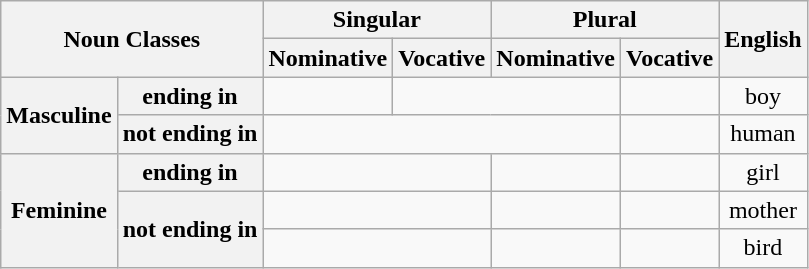<table class="wikitable" style="text-align:center">
<tr>
<th colspan="2" rowspan="2">Noun Classes</th>
<th colspan="2">Singular</th>
<th colspan="2">Plural</th>
<th rowspan="2">English</th>
</tr>
<tr>
<th>Nominative</th>
<th>Vocative</th>
<th>Nominative</th>
<th>Vocative</th>
</tr>
<tr>
<th rowspan="2">Masculine</th>
<th>ending in  </th>
<td> </td>
<td colspan="2"> </td>
<td> </td>
<td>boy</td>
</tr>
<tr>
<th>not ending in  </th>
<td colspan="3"> </td>
<td> </td>
<td>human</td>
</tr>
<tr>
<th rowspan="3">Feminine</th>
<th>ending in  </th>
<td colspan="2"> </td>
<td> </td>
<td> </td>
<td>girl</td>
</tr>
<tr>
<th rowspan="2">not ending in  </th>
<td colspan="2"> </td>
<td> </td>
<td> </td>
<td>mother</td>
</tr>
<tr>
<td colspan="2"> </td>
<td> </td>
<td> </td>
<td>bird</td>
</tr>
</table>
